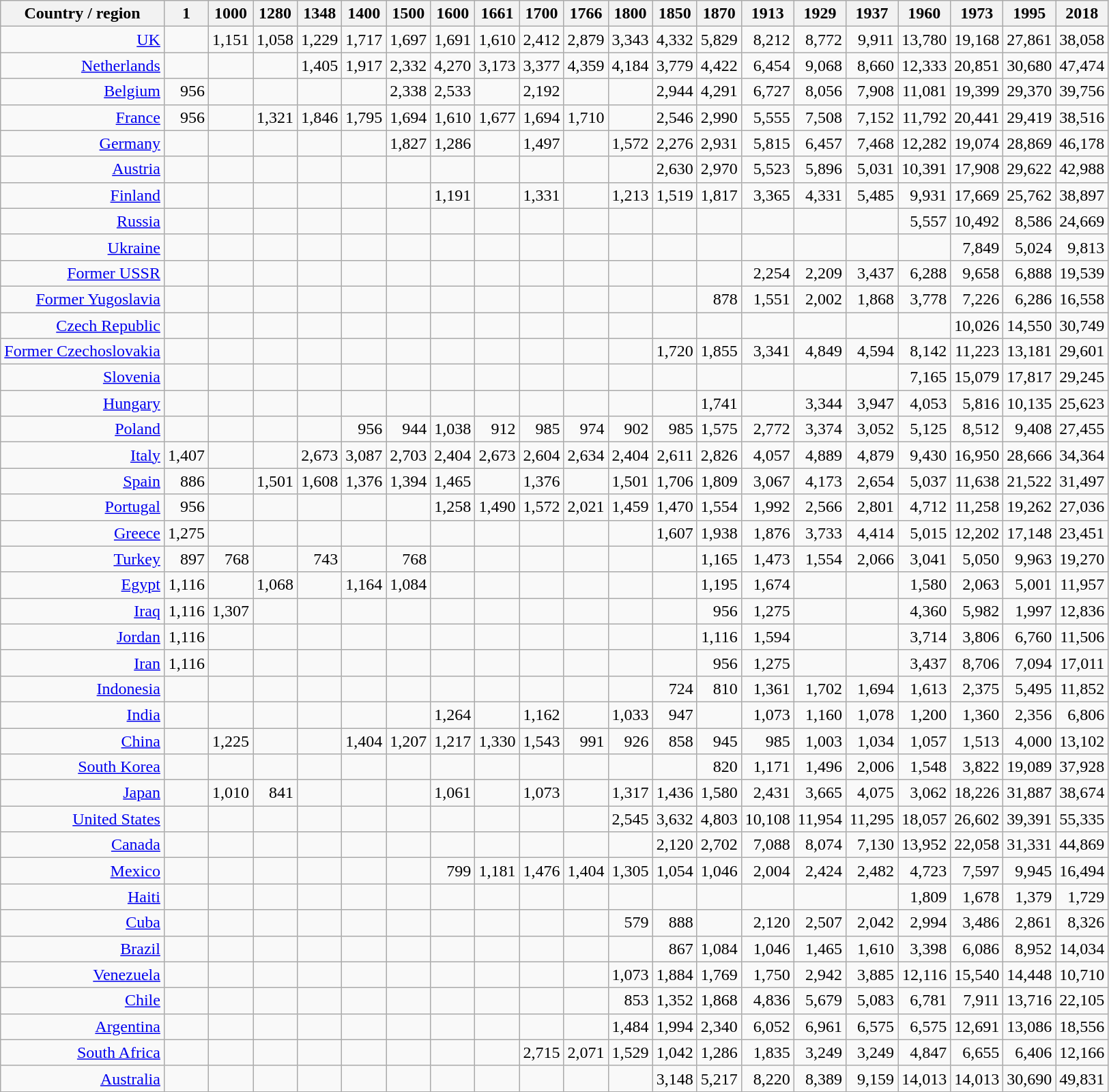<table class="wikitable sortable" style="text-align: right;">
<tr>
<th data-sort-type="number">Country / region</th>
<th>1</th>
<th>1000</th>
<th>1280</th>
<th>1348</th>
<th>1400</th>
<th>1500</th>
<th>1600</th>
<th>1661</th>
<th>1700</th>
<th>1766</th>
<th>1800</th>
<th>1850</th>
<th>1870</th>
<th>1913</th>
<th>1929</th>
<th>1937</th>
<th>1960</th>
<th>1973</th>
<th>1995</th>
<th>2018</th>
</tr>
<tr>
<td><a href='#'>UK</a></td>
<td></td>
<td>1,151</td>
<td>1,058</td>
<td>1,229</td>
<td>1,717</td>
<td>1,697</td>
<td>1,691</td>
<td>1,610</td>
<td>2,412</td>
<td>2,879</td>
<td>3,343</td>
<td>4,332</td>
<td>5,829</td>
<td>8,212</td>
<td>8,772</td>
<td>9,911</td>
<td>13,780</td>
<td>19,168</td>
<td>27,861</td>
<td>38,058</td>
</tr>
<tr>
<td><a href='#'>Netherlands</a></td>
<td></td>
<td></td>
<td></td>
<td>1,405</td>
<td>1,917</td>
<td>2,332</td>
<td>4,270</td>
<td>3,173</td>
<td>3,377</td>
<td>4,359</td>
<td>4,184</td>
<td>3,779</td>
<td>4,422</td>
<td>6,454</td>
<td>9,068</td>
<td>8,660</td>
<td>12,333</td>
<td>20,851</td>
<td>30,680</td>
<td>47,474</td>
</tr>
<tr>
<td><a href='#'>Belgium</a></td>
<td>956</td>
<td></td>
<td></td>
<td></td>
<td></td>
<td>2,338</td>
<td>2,533</td>
<td></td>
<td>2,192</td>
<td></td>
<td></td>
<td>2,944</td>
<td>4,291</td>
<td>6,727</td>
<td>8,056</td>
<td>7,908</td>
<td>11,081</td>
<td>19,399</td>
<td>29,370</td>
<td>39,756</td>
</tr>
<tr>
<td><a href='#'>France</a></td>
<td>956</td>
<td></td>
<td>1,321</td>
<td>1,846</td>
<td>1,795</td>
<td>1,694</td>
<td>1,610</td>
<td>1,677</td>
<td>1,694</td>
<td>1,710</td>
<td></td>
<td>2,546</td>
<td>2,990</td>
<td>5,555</td>
<td>7,508</td>
<td>7,152</td>
<td>11,792</td>
<td>20,441</td>
<td>29,419</td>
<td>38,516</td>
</tr>
<tr>
<td><a href='#'>Germany</a></td>
<td></td>
<td></td>
<td></td>
<td></td>
<td></td>
<td>1,827</td>
<td>1,286</td>
<td></td>
<td>1,497</td>
<td></td>
<td>1,572</td>
<td>2,276</td>
<td>2,931</td>
<td>5,815</td>
<td>6,457</td>
<td>7,468</td>
<td>12,282</td>
<td>19,074</td>
<td>28,869</td>
<td>46,178</td>
</tr>
<tr>
<td><a href='#'>Austria</a></td>
<td></td>
<td></td>
<td></td>
<td></td>
<td></td>
<td></td>
<td></td>
<td></td>
<td></td>
<td></td>
<td></td>
<td>2,630</td>
<td>2,970</td>
<td>5,523</td>
<td>5,896</td>
<td>5,031</td>
<td>10,391</td>
<td>17,908</td>
<td>29,622</td>
<td>42,988</td>
</tr>
<tr>
<td><a href='#'>Finland</a></td>
<td></td>
<td></td>
<td></td>
<td></td>
<td></td>
<td></td>
<td>1,191</td>
<td></td>
<td>1,331</td>
<td></td>
<td>1,213</td>
<td>1,519</td>
<td>1,817</td>
<td>3,365</td>
<td>4,331</td>
<td>5,485</td>
<td>9,931</td>
<td>17,669</td>
<td>25,762</td>
<td>38,897</td>
</tr>
<tr>
<td><a href='#'>Russia</a></td>
<td></td>
<td></td>
<td></td>
<td></td>
<td></td>
<td></td>
<td></td>
<td></td>
<td></td>
<td></td>
<td></td>
<td></td>
<td></td>
<td></td>
<td></td>
<td></td>
<td>5,557</td>
<td>10,492</td>
<td>8,586</td>
<td>24,669</td>
</tr>
<tr>
<td><a href='#'>Ukraine</a></td>
<td></td>
<td></td>
<td></td>
<td></td>
<td></td>
<td></td>
<td></td>
<td></td>
<td></td>
<td></td>
<td></td>
<td></td>
<td></td>
<td></td>
<td></td>
<td></td>
<td></td>
<td>7,849</td>
<td>5,024</td>
<td>9,813</td>
</tr>
<tr>
<td><a href='#'>Former USSR</a></td>
<td></td>
<td></td>
<td></td>
<td></td>
<td></td>
<td></td>
<td></td>
<td></td>
<td></td>
<td></td>
<td></td>
<td></td>
<td></td>
<td>2,254</td>
<td>2,209</td>
<td>3,437</td>
<td>6,288</td>
<td>9,658</td>
<td>6,888</td>
<td>19,539</td>
</tr>
<tr>
<td><a href='#'>Former Yugoslavia</a></td>
<td></td>
<td></td>
<td></td>
<td></td>
<td></td>
<td></td>
<td></td>
<td></td>
<td></td>
<td></td>
<td></td>
<td></td>
<td>878</td>
<td>1,551</td>
<td>2,002</td>
<td>1,868</td>
<td>3,778</td>
<td>7,226</td>
<td>6,286</td>
<td>16,558</td>
</tr>
<tr>
<td><a href='#'>Czech Republic</a></td>
<td></td>
<td></td>
<td></td>
<td></td>
<td></td>
<td></td>
<td></td>
<td></td>
<td></td>
<td></td>
<td></td>
<td></td>
<td></td>
<td></td>
<td></td>
<td></td>
<td></td>
<td>10,026</td>
<td>14,550</td>
<td>30,749</td>
</tr>
<tr>
<td><a href='#'>Former Czechoslovakia</a></td>
<td></td>
<td></td>
<td></td>
<td></td>
<td></td>
<td></td>
<td></td>
<td></td>
<td></td>
<td></td>
<td></td>
<td>1,720</td>
<td>1,855</td>
<td>3,341</td>
<td>4,849</td>
<td>4,594</td>
<td>8,142</td>
<td>11,223</td>
<td>13,181</td>
<td>29,601</td>
</tr>
<tr>
<td><a href='#'>Slovenia</a></td>
<td></td>
<td></td>
<td></td>
<td></td>
<td></td>
<td></td>
<td></td>
<td></td>
<td></td>
<td></td>
<td></td>
<td></td>
<td></td>
<td></td>
<td></td>
<td></td>
<td>7,165</td>
<td>15,079</td>
<td>17,817</td>
<td>29,245</td>
</tr>
<tr>
<td><a href='#'>Hungary</a></td>
<td></td>
<td></td>
<td></td>
<td></td>
<td></td>
<td></td>
<td></td>
<td></td>
<td></td>
<td></td>
<td></td>
<td></td>
<td>1,741</td>
<td></td>
<td>3,344</td>
<td>3,947</td>
<td>4,053</td>
<td>5,816</td>
<td>10,135</td>
<td>25,623</td>
</tr>
<tr>
<td><a href='#'>Poland</a></td>
<td></td>
<td></td>
<td></td>
<td></td>
<td>956</td>
<td>944</td>
<td>1,038</td>
<td>912</td>
<td>985</td>
<td>974</td>
<td>902</td>
<td>985</td>
<td>1,575</td>
<td>2,772</td>
<td>3,374</td>
<td>3,052</td>
<td>5,125</td>
<td>8,512</td>
<td>9,408</td>
<td>27,455</td>
</tr>
<tr>
<td><a href='#'>Italy</a></td>
<td>1,407</td>
<td></td>
<td></td>
<td>2,673</td>
<td>3,087</td>
<td>2,703</td>
<td>2,404</td>
<td>2,673</td>
<td>2,604</td>
<td>2,634</td>
<td>2,404</td>
<td>2,611</td>
<td>2,826</td>
<td>4,057</td>
<td>4,889</td>
<td>4,879</td>
<td>9,430</td>
<td>16,950</td>
<td>28,666</td>
<td>34,364</td>
</tr>
<tr>
<td><a href='#'>Spain</a></td>
<td>886</td>
<td></td>
<td>1,501</td>
<td>1,608</td>
<td>1,376</td>
<td>1,394</td>
<td>1,465</td>
<td></td>
<td>1,376</td>
<td></td>
<td>1,501</td>
<td>1,706</td>
<td>1,809</td>
<td>3,067</td>
<td>4,173</td>
<td>2,654</td>
<td>5,037</td>
<td>11,638</td>
<td>21,522</td>
<td>31,497</td>
</tr>
<tr>
<td><a href='#'>Portugal</a></td>
<td>956</td>
<td></td>
<td></td>
<td></td>
<td></td>
<td></td>
<td>1,258</td>
<td>1,490</td>
<td>1,572</td>
<td>2,021</td>
<td>1,459</td>
<td>1,470</td>
<td>1,554</td>
<td>1,992</td>
<td>2,566</td>
<td>2,801</td>
<td>4,712</td>
<td>11,258</td>
<td>19,262</td>
<td>27,036</td>
</tr>
<tr>
<td><a href='#'>Greece</a></td>
<td>1,275</td>
<td></td>
<td></td>
<td></td>
<td></td>
<td></td>
<td></td>
<td></td>
<td></td>
<td></td>
<td></td>
<td>1,607</td>
<td>1,938</td>
<td>1,876</td>
<td>3,733</td>
<td>4,414</td>
<td>5,015</td>
<td>12,202</td>
<td>17,148</td>
<td>23,451</td>
</tr>
<tr>
<td><a href='#'>Turkey</a></td>
<td>897</td>
<td>768</td>
<td></td>
<td>743</td>
<td></td>
<td>768</td>
<td></td>
<td></td>
<td></td>
<td></td>
<td></td>
<td></td>
<td>1,165</td>
<td>1,473</td>
<td>1,554</td>
<td>2,066</td>
<td>3,041</td>
<td>5,050</td>
<td>9,963</td>
<td>19,270</td>
</tr>
<tr>
<td><a href='#'>Egypt</a></td>
<td>1,116</td>
<td></td>
<td>1,068</td>
<td></td>
<td>1,164</td>
<td>1,084</td>
<td></td>
<td></td>
<td></td>
<td></td>
<td></td>
<td></td>
<td>1,195</td>
<td>1,674</td>
<td></td>
<td></td>
<td>1,580</td>
<td>2,063</td>
<td>5,001</td>
<td>11,957</td>
</tr>
<tr>
<td><a href='#'>Iraq</a></td>
<td>1,116</td>
<td>1,307</td>
<td></td>
<td></td>
<td></td>
<td></td>
<td></td>
<td></td>
<td></td>
<td></td>
<td></td>
<td></td>
<td>956</td>
<td>1,275</td>
<td></td>
<td></td>
<td>4,360</td>
<td>5,982</td>
<td>1,997</td>
<td>12,836</td>
</tr>
<tr>
<td><a href='#'>Jordan</a></td>
<td>1,116</td>
<td></td>
<td></td>
<td></td>
<td></td>
<td></td>
<td></td>
<td></td>
<td></td>
<td></td>
<td></td>
<td></td>
<td>1,116</td>
<td>1,594</td>
<td></td>
<td></td>
<td>3,714</td>
<td>3,806</td>
<td>6,760</td>
<td>11,506</td>
</tr>
<tr>
<td><a href='#'>Iran</a></td>
<td>1,116</td>
<td></td>
<td></td>
<td></td>
<td></td>
<td></td>
<td></td>
<td></td>
<td></td>
<td></td>
<td></td>
<td></td>
<td>956</td>
<td>1,275</td>
<td></td>
<td></td>
<td>3,437</td>
<td>8,706</td>
<td>7,094</td>
<td>17,011</td>
</tr>
<tr>
<td><a href='#'>Indonesia</a></td>
<td></td>
<td></td>
<td></td>
<td></td>
<td></td>
<td></td>
<td></td>
<td></td>
<td></td>
<td></td>
<td></td>
<td>724</td>
<td>810</td>
<td>1,361</td>
<td>1,702</td>
<td>1,694</td>
<td>1,613</td>
<td>2,375</td>
<td>5,495</td>
<td>11,852</td>
</tr>
<tr>
<td><a href='#'>India</a></td>
<td></td>
<td></td>
<td></td>
<td></td>
<td></td>
<td></td>
<td>1,264</td>
<td></td>
<td>1,162</td>
<td></td>
<td>1,033</td>
<td>947</td>
<td></td>
<td>1,073</td>
<td>1,160</td>
<td>1,078</td>
<td>1,200</td>
<td>1,360</td>
<td>2,356</td>
<td>6,806</td>
</tr>
<tr>
<td><a href='#'>China</a></td>
<td></td>
<td>1,225</td>
<td></td>
<td></td>
<td>1,404</td>
<td>1,207</td>
<td>1,217</td>
<td>1,330</td>
<td>1,543</td>
<td>991</td>
<td>926</td>
<td>858</td>
<td>945</td>
<td>985</td>
<td>1,003</td>
<td>1,034</td>
<td>1,057</td>
<td>1,513</td>
<td>4,000</td>
<td>13,102</td>
</tr>
<tr>
<td><a href='#'>South Korea</a></td>
<td></td>
<td></td>
<td></td>
<td></td>
<td></td>
<td></td>
<td></td>
<td></td>
<td></td>
<td></td>
<td></td>
<td></td>
<td>820</td>
<td>1,171</td>
<td>1,496</td>
<td>2,006</td>
<td>1,548</td>
<td>3,822</td>
<td>19,089</td>
<td>37,928</td>
</tr>
<tr>
<td><a href='#'>Japan</a></td>
<td></td>
<td>1,010</td>
<td>841</td>
<td></td>
<td></td>
<td></td>
<td>1,061</td>
<td></td>
<td>1,073</td>
<td></td>
<td>1,317</td>
<td>1,436</td>
<td>1,580</td>
<td>2,431</td>
<td>3,665</td>
<td>4,075</td>
<td>3,062</td>
<td>18,226</td>
<td>31,887</td>
<td>38,674</td>
</tr>
<tr>
<td><a href='#'>United States</a></td>
<td></td>
<td></td>
<td></td>
<td></td>
<td></td>
<td></td>
<td></td>
<td></td>
<td></td>
<td></td>
<td>2,545</td>
<td>3,632</td>
<td>4,803</td>
<td>10,108</td>
<td>11,954</td>
<td>11,295</td>
<td>18,057</td>
<td>26,602</td>
<td>39,391</td>
<td>55,335</td>
</tr>
<tr>
<td><a href='#'>Canada</a></td>
<td></td>
<td></td>
<td></td>
<td></td>
<td></td>
<td></td>
<td></td>
<td></td>
<td></td>
<td></td>
<td></td>
<td>2,120</td>
<td>2,702</td>
<td>7,088</td>
<td>8,074</td>
<td>7,130</td>
<td>13,952</td>
<td>22,058</td>
<td>31,331</td>
<td>44,869</td>
</tr>
<tr>
<td><a href='#'>Mexico</a></td>
<td></td>
<td></td>
<td></td>
<td></td>
<td></td>
<td></td>
<td>799</td>
<td>1,181</td>
<td>1,476</td>
<td>1,404</td>
<td>1,305</td>
<td>1,054</td>
<td>1,046</td>
<td>2,004</td>
<td>2,424</td>
<td>2,482</td>
<td>4,723</td>
<td>7,597</td>
<td>9,945</td>
<td>16,494</td>
</tr>
<tr>
<td><a href='#'>Haiti</a></td>
<td></td>
<td></td>
<td></td>
<td></td>
<td></td>
<td></td>
<td></td>
<td></td>
<td></td>
<td></td>
<td></td>
<td></td>
<td></td>
<td></td>
<td></td>
<td></td>
<td>1,809</td>
<td>1,678</td>
<td>1,379</td>
<td>1,729</td>
</tr>
<tr>
<td><a href='#'>Cuba</a></td>
<td></td>
<td></td>
<td></td>
<td></td>
<td></td>
<td></td>
<td></td>
<td></td>
<td></td>
<td></td>
<td>579</td>
<td>888</td>
<td></td>
<td>2,120</td>
<td>2,507</td>
<td>2,042</td>
<td>2,994</td>
<td>3,486</td>
<td>2,861</td>
<td>8,326</td>
</tr>
<tr>
<td><a href='#'>Brazil</a></td>
<td></td>
<td></td>
<td></td>
<td></td>
<td></td>
<td></td>
<td></td>
<td></td>
<td></td>
<td></td>
<td></td>
<td>867</td>
<td>1,084</td>
<td>1,046</td>
<td>1,465</td>
<td>1,610</td>
<td>3,398</td>
<td>6,086</td>
<td>8,952</td>
<td>14,034</td>
</tr>
<tr>
<td><a href='#'>Venezuela</a></td>
<td></td>
<td></td>
<td></td>
<td></td>
<td></td>
<td></td>
<td></td>
<td></td>
<td></td>
<td></td>
<td>1,073</td>
<td>1,884</td>
<td>1,769</td>
<td>1,750</td>
<td>2,942</td>
<td>3,885</td>
<td>12,116</td>
<td>15,540</td>
<td>14,448</td>
<td>10,710</td>
</tr>
<tr>
<td><a href='#'>Chile</a></td>
<td></td>
<td></td>
<td></td>
<td></td>
<td></td>
<td></td>
<td></td>
<td></td>
<td></td>
<td></td>
<td>853</td>
<td>1,352</td>
<td>1,868</td>
<td>4,836</td>
<td>5,679</td>
<td>5,083</td>
<td>6,781</td>
<td>7,911</td>
<td>13,716</td>
<td>22,105</td>
</tr>
<tr>
<td><a href='#'>Argentina</a></td>
<td></td>
<td></td>
<td></td>
<td></td>
<td></td>
<td></td>
<td></td>
<td></td>
<td></td>
<td></td>
<td>1,484</td>
<td>1,994</td>
<td>2,340</td>
<td>6,052</td>
<td>6,961</td>
<td>6,575</td>
<td>6,575</td>
<td>12,691</td>
<td>13,086</td>
<td>18,556</td>
</tr>
<tr>
<td><a href='#'>South Africa</a></td>
<td></td>
<td></td>
<td></td>
<td></td>
<td></td>
<td></td>
<td></td>
<td></td>
<td>2,715</td>
<td>2,071</td>
<td>1,529</td>
<td>1,042</td>
<td>1,286</td>
<td>1,835</td>
<td>3,249</td>
<td>3,249</td>
<td>4,847</td>
<td>6,655</td>
<td>6,406</td>
<td>12,166</td>
</tr>
<tr>
<td><a href='#'>Australia</a></td>
<td></td>
<td></td>
<td></td>
<td></td>
<td></td>
<td></td>
<td></td>
<td></td>
<td></td>
<td></td>
<td></td>
<td>3,148</td>
<td>5,217</td>
<td>8,220</td>
<td>8,389</td>
<td>9,159</td>
<td>14,013</td>
<td>14,013</td>
<td>30,690</td>
<td>49,831</td>
</tr>
<tr>
</tr>
</table>
